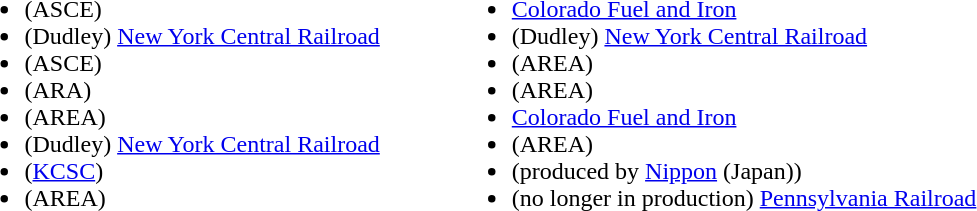<table style="margin:0.25em auto 0.25em 0">
<tr>
<td><br><ul><li> (ASCE)</li><li> (Dudley) <a href='#'>New York Central Railroad</a></li><li> (ASCE)</li><li> (ARA)</li><li> (AREA)</li><li> (Dudley) <a href='#'>New York Central Railroad</a></li><li> (<a href='#'>KCSC</a>)</li><li> (AREA)</li></ul></td>
<td width=40></td>
<td><br><ul><li> <a href='#'>Colorado Fuel and Iron</a></li><li> (Dudley) <a href='#'>New York Central Railroad</a></li><li> (AREA)</li><li> (AREA)</li><li> <a href='#'>Colorado Fuel and Iron</a></li><li> (AREA)</li><li> (produced by <a href='#'>Nippon</a> (Japan))</li><li> (no longer in production) <a href='#'>Pennsylvania Railroad</a></li></ul></td>
</tr>
</table>
